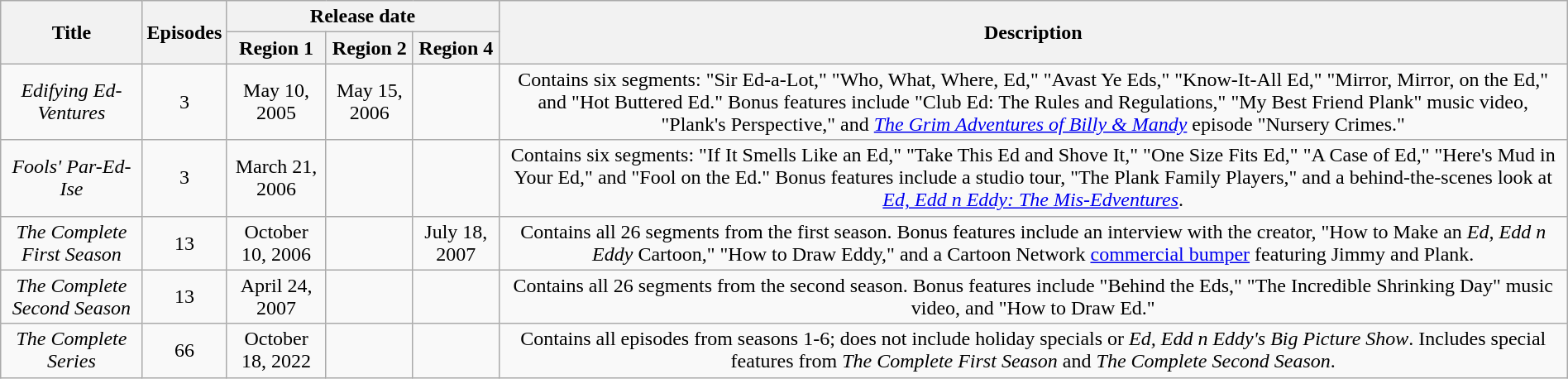<table class="wikitable" style="margin-right: 0; text-align: center;">
<tr>
<th rowspan="2">Title</th>
<th rowspan="2">Episodes</th>
<th colspan="3">Release date</th>
<th rowspan="2">Description</th>
</tr>
<tr>
<th>Region 1</th>
<th>Region 2</th>
<th>Region 4</th>
</tr>
<tr>
<td><em>Edifying Ed-Ventures</em></td>
<td>3</td>
<td>May 10, 2005</td>
<td>May 15, 2006</td>
<td></td>
<td>Contains six segments: "Sir Ed-a-Lot," "Who, What, Where, Ed," "Avast Ye Eds," "Know-It-All Ed," "Mirror, Mirror, on the Ed," and "Hot Buttered Ed." Bonus features include "Club Ed: The Rules and Regulations," "My Best Friend Plank" music video, "Plank's Perspective," and <em><a href='#'>The Grim Adventures of Billy & Mandy</a></em> episode "Nursery Crimes."</td>
</tr>
<tr>
<td><em>Fools' Par-Ed-Ise</em></td>
<td>3</td>
<td>March 21, 2006</td>
<td></td>
<td></td>
<td>Contains six segments: "If It Smells Like an Ed," "Take This Ed and Shove It," "One Size Fits Ed," "A Case of Ed," "Here's Mud in Your Ed," and "Fool on the Ed." Bonus features include a studio tour, "The Plank Family Players," and a behind-the-scenes look at <em><a href='#'>Ed, Edd n Eddy: The Mis-Edventures</a></em>.</td>
</tr>
<tr>
<td><em>The Complete First Season</em></td>
<td>13</td>
<td>October 10, 2006</td>
<td></td>
<td>July 18, 2007</td>
<td>Contains all 26 segments from the first season. Bonus features include an interview with the creator, "How to Make an <em>Ed, Edd n Eddy</em> Cartoon," "How to Draw Eddy," and a Cartoon Network <a href='#'>commercial bumper</a> featuring Jimmy and Plank.</td>
</tr>
<tr>
<td><em>The Complete Second Season</em></td>
<td>13</td>
<td>April 24, 2007</td>
<td></td>
<td></td>
<td>Contains all 26 segments from the second season. Bonus features include "Behind the Eds," "The Incredible Shrinking Day" music video, and "How to Draw Ed."</td>
</tr>
<tr>
<td><em>The Complete Series</em></td>
<td>66</td>
<td>October 18, 2022</td>
<td></td>
<td></td>
<td>Contains all episodes from seasons 1-6; does not include holiday specials or <em>Ed, Edd n Eddy's Big Picture Show</em>. Includes special features from <em>The Complete First Season</em> and <em>The Complete Second Season</em>.</td>
</tr>
</table>
